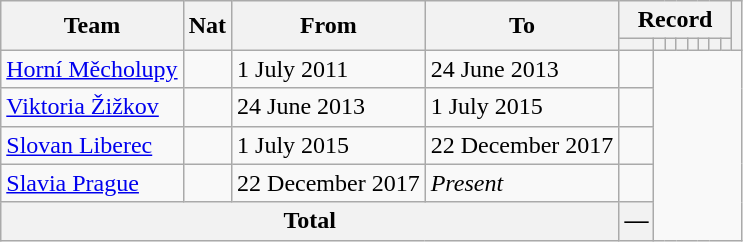<table class="wikitable" style="text-align: center">
<tr>
<th rowspan="2">Team</th>
<th rowspan="2">Nat</th>
<th rowspan="2">From</th>
<th rowspan="2">To</th>
<th colspan="8">Record</th>
<th rowspan=2></th>
</tr>
<tr>
<th></th>
<th></th>
<th></th>
<th></th>
<th></th>
<th></th>
<th></th>
<th></th>
</tr>
<tr>
<td align="left"><a href='#'>Horní Měcholupy</a></td>
<td></td>
<td align=left>1 July 2011</td>
<td align=left>24 June 2013<br></td>
<td></td>
</tr>
<tr>
<td align="left"><a href='#'>Viktoria Žižkov</a></td>
<td></td>
<td align=left>24 June 2013</td>
<td align=left>1 July 2015<br></td>
<td></td>
</tr>
<tr>
<td align="left"><a href='#'>Slovan Liberec</a></td>
<td></td>
<td align=left>1 July 2015</td>
<td align=left>22 December 2017<br></td>
<td></td>
</tr>
<tr>
<td align="left"><a href='#'>Slavia Prague</a></td>
<td></td>
<td align=left>22 December 2017</td>
<td align=left><em>Present</em><br></td>
<td></td>
</tr>
<tr>
<th colspan=4>Total<br></th>
<th>—</th>
</tr>
</table>
